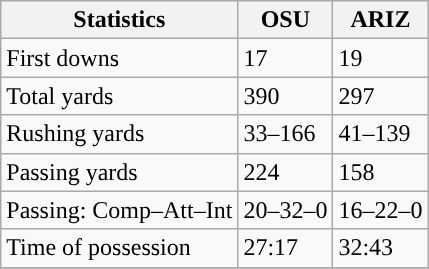<table class="wikitable" style="float: left;">
<tr>
<th>Statistics</th>
<th>OSU</th>
<th>ARIZ</th>
</tr>
<tr>
<td>First downs</td>
<td>17</td>
<td>19</td>
</tr>
<tr>
<td>Total yards</td>
<td>390</td>
<td>297</td>
</tr>
<tr>
<td>Rushing yards</td>
<td>33–166</td>
<td>41–139</td>
</tr>
<tr>
<td>Passing yards</td>
<td>224</td>
<td>158</td>
</tr>
<tr>
<td>Passing: Comp–Att–Int</td>
<td>20–32–0</td>
<td>16–22–0</td>
</tr>
<tr>
<td>Time of possession</td>
<td>27:17</td>
<td>32:43</td>
</tr>
<tr>
</tr>
</table>
